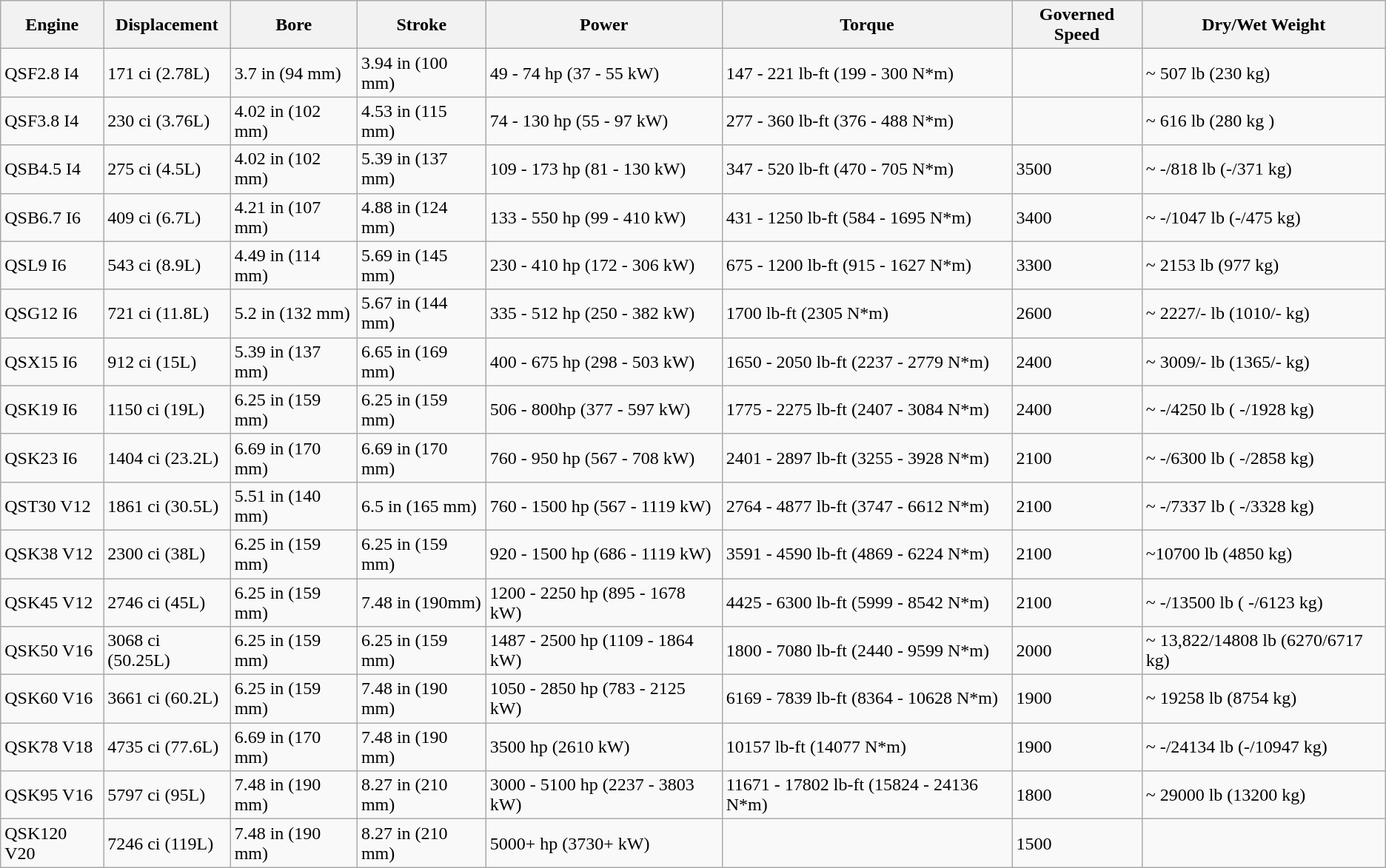<table class="wikitable">
<tr>
<th>Engine</th>
<th>Displacement</th>
<th>Bore</th>
<th>Stroke</th>
<th>Power</th>
<th>Torque</th>
<th>Governed Speed</th>
<th>Dry/Wet Weight</th>
</tr>
<tr>
<td>QSF2.8 I4</td>
<td>171 ci (2.78L)</td>
<td>3.7 in (94 mm)</td>
<td>3.94 in (100 mm)</td>
<td>49 - 74 hp (37 - 55 kW)</td>
<td>147 - 221 lb-ft (199 - 300 N*m)</td>
<td></td>
<td>~ 507 lb (230 kg)</td>
</tr>
<tr>
<td>QSF3.8 I4</td>
<td>230 ci (3.76L)</td>
<td>4.02 in (102 mm)</td>
<td>4.53 in (115 mm)</td>
<td>74 - 130 hp (55 - 97 kW)</td>
<td>277 - 360 lb-ft (376 - 488 N*m)</td>
<td></td>
<td>~ 616 lb (280 kg )</td>
</tr>
<tr>
<td>QSB4.5 I4</td>
<td>275 ci (4.5L)</td>
<td>4.02 in (102 mm)</td>
<td>5.39 in (137 mm)</td>
<td>109 - 173 hp (81 - 130 kW)</td>
<td>347 - 520 lb-ft (470 - 705 N*m)</td>
<td>3500</td>
<td>~ -/818 lb (-/371 kg)</td>
</tr>
<tr>
<td>QSB6.7 I6</td>
<td>409 ci (6.7L)</td>
<td>4.21 in (107 mm)</td>
<td>4.88 in (124 mm)</td>
<td>133 - 550 hp (99 - 410 kW)</td>
<td>431 - 1250 lb-ft (584 - 1695 N*m)</td>
<td>3400</td>
<td>~ -/1047 lb (-/475 kg)</td>
</tr>
<tr>
<td>QSL9 I6</td>
<td>543 ci (8.9L)</td>
<td>4.49 in (114 mm)</td>
<td>5.69 in (145 mm)</td>
<td>230 - 410 hp (172 - 306 kW)</td>
<td>675 - 1200 lb-ft (915 - 1627 N*m)</td>
<td>3300</td>
<td>~ 2153 lb (977 kg)</td>
</tr>
<tr>
<td>QSG12 I6 </td>
<td>721 ci (11.8L)</td>
<td>5.2 in (132 mm)</td>
<td>5.67 in (144 mm)</td>
<td>335 - 512 hp (250 - 382 kW)</td>
<td>1700 lb-ft (2305 N*m)</td>
<td>2600</td>
<td>~ 2227/- lb (1010/- kg)</td>
</tr>
<tr>
<td>QSX15 I6</td>
<td>912 ci (15L)</td>
<td>5.39 in (137 mm)</td>
<td>6.65 in (169 mm)</td>
<td>400 - 675 hp (298 - 503 kW)</td>
<td>1650 - 2050 lb-ft (2237 - 2779 N*m)</td>
<td>2400</td>
<td>~ 3009/- lb (1365/- kg)</td>
</tr>
<tr>
<td>QSK19 I6</td>
<td>1150 ci (19L)</td>
<td>6.25 in (159 mm)</td>
<td>6.25 in (159 mm)</td>
<td>506 - 800hp (377 - 597 kW)</td>
<td>1775 - 2275 lb-ft (2407 - 3084 N*m)</td>
<td>2400</td>
<td>~ -/4250 lb ( -/1928 kg)</td>
</tr>
<tr>
<td>QSK23 I6</td>
<td>1404 ci (23.2L)</td>
<td>6.69 in (170 mm)</td>
<td>6.69 in (170 mm)</td>
<td>760 - 950 hp (567 - 708 kW)</td>
<td>2401 - 2897 lb-ft (3255 - 3928 N*m)</td>
<td>2100</td>
<td>~ -/6300 lb ( -/2858 kg)</td>
</tr>
<tr>
<td>QST30 V12</td>
<td>1861 ci (30.5L)</td>
<td>5.51 in (140 mm)</td>
<td>6.5 in (165 mm)</td>
<td>760 - 1500 hp (567 - 1119 kW)</td>
<td>2764 - 4877 lb-ft (3747 - 6612 N*m)</td>
<td>2100</td>
<td>~ -/7337 lb ( -/3328 kg)</td>
</tr>
<tr>
<td>QSK38 V12</td>
<td>2300 ci (38L)</td>
<td>6.25 in (159 mm)</td>
<td>6.25 in (159 mm)</td>
<td>920 - 1500 hp (686 - 1119 kW)</td>
<td>3591 - 4590 lb-ft (4869 - 6224 N*m)</td>
<td>2100</td>
<td>~10700 lb (4850 kg)</td>
</tr>
<tr>
<td>QSK45 V12</td>
<td>2746 ci (45L)</td>
<td>6.25 in (159 mm)</td>
<td>7.48 in (190mm)</td>
<td>1200 - 2250 hp (895 - 1678 kW)</td>
<td>4425 - 6300 lb-ft (5999 - 8542 N*m)</td>
<td>2100</td>
<td>~ -/13500 lb ( -/6123 kg)</td>
</tr>
<tr>
<td>QSK50 V16</td>
<td>3068 ci (50.25L)</td>
<td>6.25 in (159 mm)</td>
<td>6.25 in (159 mm)</td>
<td>1487 - 2500 hp (1109 - 1864 kW)</td>
<td>1800 - 7080 lb-ft (2440 - 9599 N*m)</td>
<td>2000</td>
<td>~ 13,822/14808 lb (6270/6717 kg)</td>
</tr>
<tr>
<td>QSK60 V16</td>
<td>3661 ci (60.2L)</td>
<td>6.25 in (159 mm)</td>
<td>7.48 in (190 mm)</td>
<td>1050 - 2850 hp (783 - 2125 kW)</td>
<td>6169 - 7839 lb-ft (8364 - 10628 N*m)</td>
<td>1900</td>
<td>~ 19258 lb (8754 kg)</td>
</tr>
<tr>
<td>QSK78 V18</td>
<td>4735 ci (77.6L)</td>
<td>6.69 in (170 mm)</td>
<td>7.48 in (190 mm)</td>
<td>3500 hp (2610 kW)</td>
<td>10157 lb-ft (14077 N*m)</td>
<td>1900</td>
<td>~ -/24134 lb (-/10947 kg)</td>
</tr>
<tr>
<td>QSK95 V16</td>
<td>5797 ci (95L)</td>
<td>7.48 in (190 mm)</td>
<td>8.27 in (210 mm)</td>
<td>3000 - 5100 hp (2237 - 3803 kW)</td>
<td>11671 - 17802 lb-ft (15824 - 24136 N*m)</td>
<td>1800</td>
<td>~ 29000 lb (13200 kg)</td>
</tr>
<tr>
<td>QSK120 V20</td>
<td>7246 ci (119L)</td>
<td>7.48 in (190 mm)</td>
<td>8.27 in (210 mm)</td>
<td>5000+  hp (3730+ kW)</td>
<td></td>
<td>1500</td>
<td></td>
</tr>
</table>
